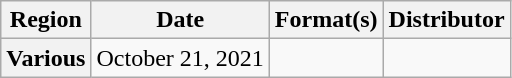<table class="wikitable plainrowheaders">
<tr>
<th>Region</th>
<th>Date</th>
<th>Format(s)</th>
<th>Distributor</th>
</tr>
<tr>
<th scope="row">Various </th>
<td>October 21, 2021</td>
<td></td>
<td></td>
</tr>
</table>
